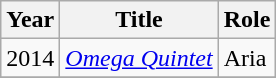<table class="wikitable">
<tr>
<th>Year</th>
<th>Title</th>
<th>Role</th>
</tr>
<tr>
<td>2014</td>
<td><em><a href='#'>Omega Quintet</a></em></td>
<td>Aria</td>
</tr>
<tr>
</tr>
</table>
